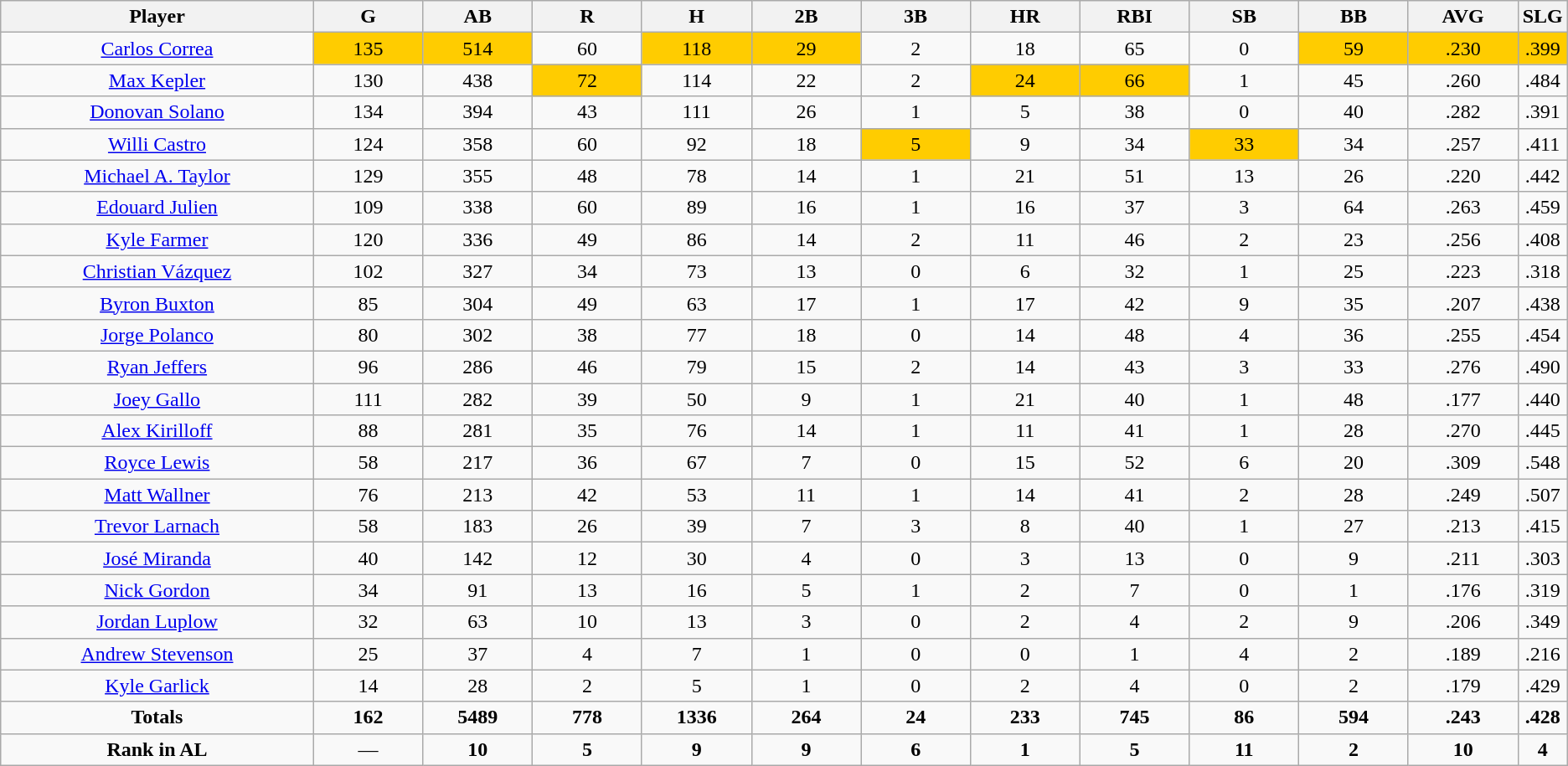<table class=wikitable style="text-align:center">
<tr>
<th bgcolor=#DDDDFF; width="20%">Player</th>
<th bgcolor=#DDDDFF; width="7%">G</th>
<th bgcolor=#DDDDFF; width="7%">AB</th>
<th bgcolor=#DDDDFF; width="7%">R</th>
<th bgcolor=#DDDDFF; width="7%">H</th>
<th bgcolor=#DDDDFF; width="7%">2B</th>
<th bgcolor=#DDDDFF; width="7%">3B</th>
<th bgcolor=#DDDDFF; width="7%">HR</th>
<th bgcolor=#DDDDFF; width="7%">RBI</th>
<th bgcolor=#DDDDFF; width="7%">SB</th>
<th bgcolor=#DDDDFF; width="7%">BB</th>
<th bgcolor=#DDDDFF; width="7%">AVG</th>
<th bgcolor=#DDDDFF; width="7%">SLG</th>
</tr>
<tr>
<td><a href='#'>Carlos Correa</a></td>
<td bgcolor=#ffcc00>135</td>
<td bgcolor=#ffcc00>514</td>
<td>60</td>
<td bgcolor=#ffcc00>118</td>
<td bgcolor=#ffcc00>29</td>
<td>2</td>
<td>18</td>
<td>65</td>
<td>0</td>
<td bgcolor=#ffcc00>59</td>
<td bgcolor=#ffcc00>.230</td>
<td bgcolor=#ffcc00>.399</td>
</tr>
<tr>
<td><a href='#'>Max Kepler</a></td>
<td>130</td>
<td>438</td>
<td bgcolor=#ffcc00>72</td>
<td>114</td>
<td>22</td>
<td>2</td>
<td bgcolor=#ffcc00>24</td>
<td bgcolor=#ffcc00>66</td>
<td>1</td>
<td>45</td>
<td>.260</td>
<td>.484</td>
</tr>
<tr>
<td><a href='#'>Donovan Solano</a></td>
<td>134</td>
<td>394</td>
<td>43</td>
<td>111</td>
<td>26</td>
<td>1</td>
<td>5</td>
<td>38</td>
<td>0</td>
<td>40</td>
<td>.282</td>
<td>.391</td>
</tr>
<tr>
<td><a href='#'>Willi Castro</a></td>
<td>124</td>
<td>358</td>
<td>60</td>
<td>92</td>
<td>18</td>
<td bgcolor=#ffcc00>5</td>
<td>9</td>
<td>34</td>
<td bgcolor=#ffcc00>33</td>
<td>34</td>
<td>.257</td>
<td>.411</td>
</tr>
<tr>
<td><a href='#'>Michael A. Taylor</a></td>
<td>129</td>
<td>355</td>
<td>48</td>
<td>78</td>
<td>14</td>
<td>1</td>
<td>21</td>
<td>51</td>
<td>13</td>
<td>26</td>
<td>.220</td>
<td>.442</td>
</tr>
<tr>
<td><a href='#'>Edouard Julien</a></td>
<td>109</td>
<td>338</td>
<td>60</td>
<td>89</td>
<td>16</td>
<td>1</td>
<td>16</td>
<td>37</td>
<td>3</td>
<td>64</td>
<td>.263</td>
<td>.459</td>
</tr>
<tr>
<td><a href='#'>Kyle Farmer</a></td>
<td>120</td>
<td>336</td>
<td>49</td>
<td>86</td>
<td>14</td>
<td>2</td>
<td>11</td>
<td>46</td>
<td>2</td>
<td>23</td>
<td>.256</td>
<td>.408</td>
</tr>
<tr>
<td><a href='#'>Christian Vázquez</a></td>
<td>102</td>
<td>327</td>
<td>34</td>
<td>73</td>
<td>13</td>
<td>0</td>
<td>6</td>
<td>32</td>
<td>1</td>
<td>25</td>
<td>.223</td>
<td>.318</td>
</tr>
<tr>
<td><a href='#'>Byron Buxton</a></td>
<td>85</td>
<td>304</td>
<td>49</td>
<td>63</td>
<td>17</td>
<td>1</td>
<td>17</td>
<td>42</td>
<td>9</td>
<td>35</td>
<td>.207</td>
<td>.438</td>
</tr>
<tr>
<td><a href='#'>Jorge Polanco</a></td>
<td>80</td>
<td>302</td>
<td>38</td>
<td>77</td>
<td>18</td>
<td>0</td>
<td>14</td>
<td>48</td>
<td>4</td>
<td>36</td>
<td>.255</td>
<td>.454</td>
</tr>
<tr>
<td><a href='#'>Ryan Jeffers</a></td>
<td>96</td>
<td>286</td>
<td>46</td>
<td>79</td>
<td>15</td>
<td>2</td>
<td>14</td>
<td>43</td>
<td>3</td>
<td>33</td>
<td>.276</td>
<td>.490</td>
</tr>
<tr>
<td><a href='#'>Joey Gallo</a></td>
<td>111</td>
<td>282</td>
<td>39</td>
<td>50</td>
<td>9</td>
<td>1</td>
<td>21</td>
<td>40</td>
<td>1</td>
<td>48</td>
<td>.177</td>
<td>.440</td>
</tr>
<tr>
<td><a href='#'>Alex Kirilloff</a></td>
<td>88</td>
<td>281</td>
<td>35</td>
<td>76</td>
<td>14</td>
<td>1</td>
<td>11</td>
<td>41</td>
<td>1</td>
<td>28</td>
<td>.270</td>
<td>.445</td>
</tr>
<tr>
<td><a href='#'>Royce Lewis</a></td>
<td>58</td>
<td>217</td>
<td>36</td>
<td>67</td>
<td>7</td>
<td>0</td>
<td>15</td>
<td>52</td>
<td>6</td>
<td>20</td>
<td>.309</td>
<td>.548</td>
</tr>
<tr>
<td><a href='#'>Matt Wallner</a></td>
<td>76</td>
<td>213</td>
<td>42</td>
<td>53</td>
<td>11</td>
<td>1</td>
<td>14</td>
<td>41</td>
<td>2</td>
<td>28</td>
<td>.249</td>
<td>.507</td>
</tr>
<tr>
<td><a href='#'>Trevor Larnach</a></td>
<td>58</td>
<td>183</td>
<td>26</td>
<td>39</td>
<td>7</td>
<td>3</td>
<td>8</td>
<td>40</td>
<td>1</td>
<td>27</td>
<td>.213</td>
<td>.415</td>
</tr>
<tr>
<td><a href='#'>José Miranda</a></td>
<td>40</td>
<td>142</td>
<td>12</td>
<td>30</td>
<td>4</td>
<td>0</td>
<td>3</td>
<td>13</td>
<td>0</td>
<td>9</td>
<td>.211</td>
<td>.303</td>
</tr>
<tr>
<td><a href='#'>Nick Gordon</a></td>
<td>34</td>
<td>91</td>
<td>13</td>
<td>16</td>
<td>5</td>
<td>1</td>
<td>2</td>
<td>7</td>
<td>0</td>
<td>1</td>
<td>.176</td>
<td>.319</td>
</tr>
<tr>
<td><a href='#'>Jordan Luplow</a></td>
<td>32</td>
<td>63</td>
<td>10</td>
<td>13</td>
<td>3</td>
<td>0</td>
<td>2</td>
<td>4</td>
<td>2</td>
<td>9</td>
<td>.206</td>
<td>.349</td>
</tr>
<tr>
<td><a href='#'>Andrew Stevenson</a></td>
<td>25</td>
<td>37</td>
<td>4</td>
<td>7</td>
<td>1</td>
<td>0</td>
<td>0</td>
<td>1</td>
<td>4</td>
<td>2</td>
<td>.189</td>
<td>.216</td>
</tr>
<tr>
<td><a href='#'>Kyle Garlick</a></td>
<td>14</td>
<td>28</td>
<td>2</td>
<td>5</td>
<td>1</td>
<td>0</td>
<td>2</td>
<td>4</td>
<td>0</td>
<td>2</td>
<td>.179</td>
<td>.429</td>
</tr>
<tr>
<td><strong>Totals</strong></td>
<td><strong>162</strong></td>
<td><strong>5489</strong></td>
<td><strong>778</strong></td>
<td><strong>1336</strong></td>
<td><strong>264</strong></td>
<td><strong>24</strong></td>
<td><strong>233</strong></td>
<td><strong>745</strong></td>
<td><strong>86</strong></td>
<td><strong>594</strong></td>
<td><strong>.243</strong></td>
<td><strong>.428</strong></td>
</tr>
<tr>
<td><strong>Rank in AL</strong></td>
<td>—</td>
<td><strong>10</strong></td>
<td><strong>5</strong></td>
<td><strong>9</strong></td>
<td><strong>9</strong></td>
<td><strong>6</strong></td>
<td><strong>1</strong></td>
<td><strong>5</strong></td>
<td><strong>11</strong></td>
<td><strong>2</strong></td>
<td><strong>10</strong></td>
<td><strong>4</strong></td>
</tr>
</table>
